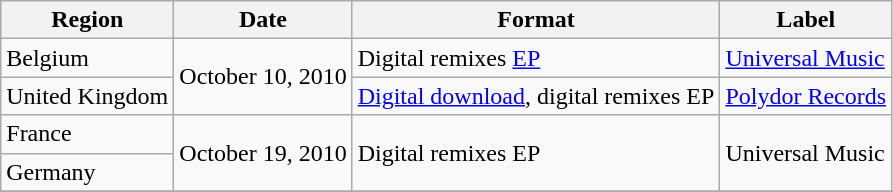<table class="wikitable">
<tr>
<th>Region</th>
<th>Date</th>
<th>Format</th>
<th>Label</th>
</tr>
<tr>
<td>Belgium</td>
<td rowspan="2">October 10, 2010</td>
<td>Digital remixes <a href='#'>EP</a></td>
<td><a href='#'>Universal Music</a></td>
</tr>
<tr>
<td>United Kingdom</td>
<td><a href='#'>Digital download</a>, digital remixes EP</td>
<td><a href='#'>Polydor Records</a></td>
</tr>
<tr>
<td>France</td>
<td rowspan="2">October 19, 2010</td>
<td rowspan="2">Digital remixes EP</td>
<td rowspan="2">Universal Music</td>
</tr>
<tr>
<td>Germany</td>
</tr>
<tr>
</tr>
</table>
